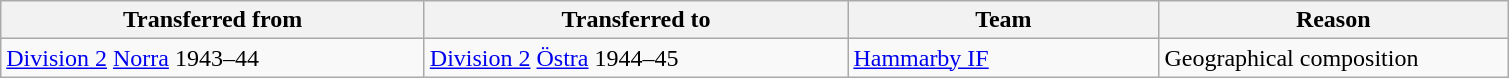<table class="wikitable" style="text-align: left;">
<tr>
<th style="width: 275px;">Transferred from</th>
<th style="width: 275px;">Transferred to</th>
<th style="width: 200px;">Team</th>
<th style="width: 225px;">Reason</th>
</tr>
<tr>
<td><a href='#'>Division 2</a> <a href='#'>Norra</a> 1943–44</td>
<td><a href='#'>Division 2</a> <a href='#'>Östra</a> 1944–45</td>
<td><a href='#'>Hammarby IF</a></td>
<td>Geographical composition</td>
</tr>
</table>
